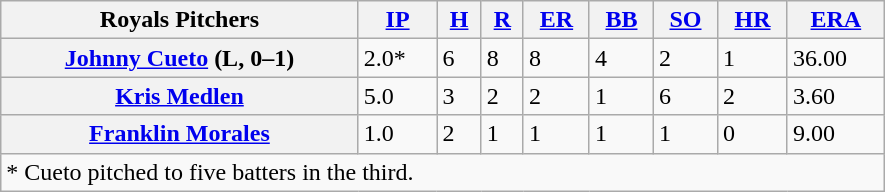<table class="wikitable" style=width:590px;>
<tr>
<th>Royals Pitchers</th>
<th><a href='#'>IP</a></th>
<th><a href='#'>H</a></th>
<th><a href='#'>R</a></th>
<th><a href='#'>ER</a></th>
<th><a href='#'>BB</a></th>
<th><a href='#'>SO</a></th>
<th><a href='#'>HR</a></th>
<th><a href='#'>ERA</a></th>
</tr>
<tr>
<th><a href='#'>Johnny Cueto</a> (L, 0–1)</th>
<td>2.0*</td>
<td>6</td>
<td>8</td>
<td>8</td>
<td>4</td>
<td>2</td>
<td>1</td>
<td>36.00</td>
</tr>
<tr>
<th><a href='#'>Kris Medlen</a></th>
<td>5.0</td>
<td>3</td>
<td>2</td>
<td>2</td>
<td>1</td>
<td>6</td>
<td>2</td>
<td>3.60</td>
</tr>
<tr>
<th><a href='#'>Franklin Morales</a></th>
<td>1.0</td>
<td>2</td>
<td>1</td>
<td>1</td>
<td>1</td>
<td>1</td>
<td>0</td>
<td>9.00</td>
</tr>
<tr>
<td colspan="9">* Cueto pitched to five batters in the third.</td>
</tr>
</table>
